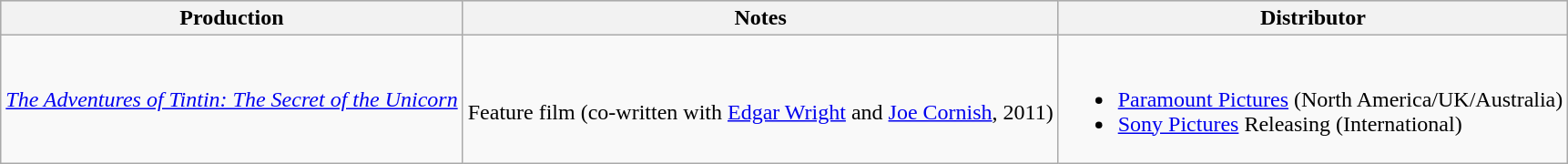<table class="wikitable">
<tr style="background:#ccc; text-align:center;">
<th>Production</th>
<th>Notes</th>
<th>Distributor</th>
</tr>
<tr>
<td><em><a href='#'>The Adventures of Tintin: The Secret of the Unicorn</a></em></td>
<td><br>Feature film (co-written with <a href='#'>Edgar Wright</a> and <a href='#'>Joe Cornish</a>, 2011)</td>
<td><br><ul><li><a href='#'>Paramount Pictures</a> (North America/UK/Australia)</li><li><a href='#'>Sony Pictures</a> Releasing (International)</li></ul></td>
</tr>
</table>
